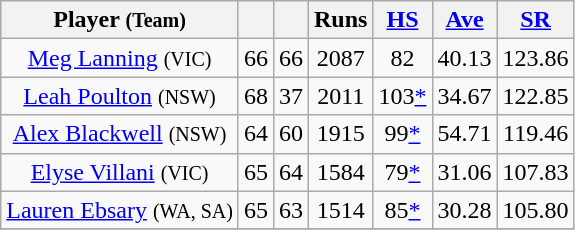<table class="wikitable" style="font-size:100%;">
<tr>
<th>Player <small>(Team)</small></th>
<th></th>
<th></th>
<th>Runs</th>
<th><a href='#'>HS</a></th>
<th><a href='#'>Ave</a></th>
<th><a href='#'>SR</a></th>
</tr>
<tr align=center>
<td><a href='#'>Meg Lanning</a> <small>(VIC)</small></td>
<td>66</td>
<td>66</td>
<td>2087</td>
<td>82</td>
<td>40.13</td>
<td>123.86</td>
</tr>
<tr align=center>
<td><a href='#'>Leah Poulton</a> <small>(NSW)</small></td>
<td>68</td>
<td>37</td>
<td>2011</td>
<td>103<a href='#'>*</a></td>
<td>34.67</td>
<td>122.85</td>
</tr>
<tr align=center>
<td><a href='#'>Alex Blackwell</a> <small>(NSW)</small></td>
<td>64</td>
<td>60</td>
<td>1915</td>
<td>99<a href='#'>*</a></td>
<td>54.71</td>
<td>119.46</td>
</tr>
<tr align=center>
<td><a href='#'>Elyse Villani</a> <small>(VIC)</small></td>
<td>65</td>
<td>64</td>
<td>1584</td>
<td>79<a href='#'>*</a></td>
<td>31.06</td>
<td>107.83</td>
</tr>
<tr align=center>
<td><a href='#'>Lauren Ebsary</a> <small>(WA, SA)</small></td>
<td>65</td>
<td>63</td>
<td>1514</td>
<td>85<a href='#'>*</a></td>
<td>30.28</td>
<td>105.80</td>
</tr>
<tr>
</tr>
</table>
